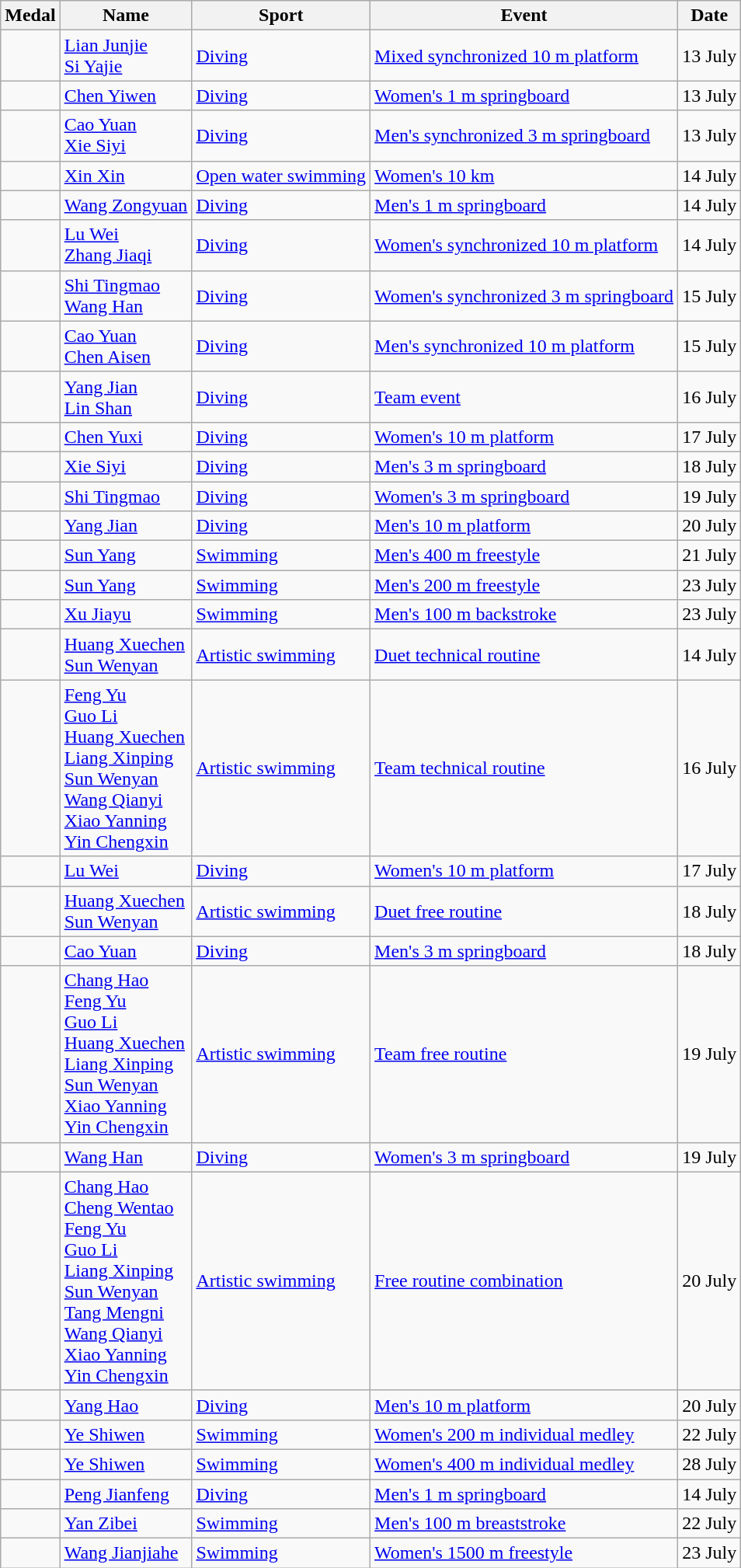<table class="wikitable sortable">
<tr>
<th>Medal</th>
<th>Name</th>
<th>Sport</th>
<th>Event</th>
<th>Date</th>
</tr>
<tr>
<td></td>
<td><a href='#'>Lian Junjie</a><br><a href='#'>Si Yajie</a></td>
<td><a href='#'>Diving</a></td>
<td><a href='#'>Mixed synchronized 10 m platform</a></td>
<td>13 July</td>
</tr>
<tr>
<td></td>
<td><a href='#'>Chen Yiwen</a></td>
<td><a href='#'>Diving</a></td>
<td><a href='#'>Women's 1 m springboard</a></td>
<td>13 July</td>
</tr>
<tr>
<td></td>
<td><a href='#'>Cao Yuan</a><br><a href='#'>Xie Siyi</a></td>
<td><a href='#'>Diving</a></td>
<td><a href='#'>Men's synchronized 3 m springboard</a></td>
<td>13 July</td>
</tr>
<tr>
<td></td>
<td><a href='#'>Xin Xin</a></td>
<td><a href='#'>Open water swimming</a></td>
<td><a href='#'>Women's 10 km</a></td>
<td>14 July</td>
</tr>
<tr>
<td></td>
<td><a href='#'>Wang Zongyuan</a></td>
<td><a href='#'>Diving</a></td>
<td><a href='#'>Men's 1 m springboard</a></td>
<td>14 July</td>
</tr>
<tr>
<td></td>
<td><a href='#'>Lu Wei</a><br><a href='#'>Zhang Jiaqi</a></td>
<td><a href='#'>Diving</a></td>
<td><a href='#'>Women's synchronized 10 m platform</a></td>
<td>14 July</td>
</tr>
<tr>
<td></td>
<td><a href='#'>Shi Tingmao</a><br><a href='#'>Wang Han</a></td>
<td><a href='#'>Diving</a></td>
<td><a href='#'>Women's synchronized 3 m springboard</a></td>
<td>15 July</td>
</tr>
<tr>
<td></td>
<td><a href='#'>Cao Yuan</a><br><a href='#'>Chen Aisen</a></td>
<td><a href='#'>Diving</a></td>
<td><a href='#'>Men's synchronized 10 m platform</a></td>
<td>15 July</td>
</tr>
<tr>
<td></td>
<td><a href='#'>Yang Jian</a><br><a href='#'>Lin Shan</a></td>
<td><a href='#'>Diving</a></td>
<td><a href='#'>Team event</a></td>
<td>16 July</td>
</tr>
<tr>
<td></td>
<td><a href='#'>Chen Yuxi</a></td>
<td><a href='#'>Diving</a></td>
<td><a href='#'>Women's 10 m platform</a></td>
<td>17 July</td>
</tr>
<tr>
<td></td>
<td><a href='#'>Xie Siyi</a></td>
<td><a href='#'>Diving</a></td>
<td><a href='#'>Men's 3 m springboard</a></td>
<td>18 July</td>
</tr>
<tr>
<td></td>
<td><a href='#'>Shi Tingmao</a></td>
<td><a href='#'>Diving</a></td>
<td><a href='#'>Women's 3 m springboard</a></td>
<td>19 July</td>
</tr>
<tr>
<td></td>
<td><a href='#'>Yang Jian</a></td>
<td><a href='#'>Diving</a></td>
<td><a href='#'>Men's 10 m platform</a></td>
<td>20 July</td>
</tr>
<tr>
<td></td>
<td><a href='#'>Sun Yang</a></td>
<td><a href='#'>Swimming</a></td>
<td><a href='#'>Men's 400 m freestyle</a></td>
<td>21 July</td>
</tr>
<tr>
<td></td>
<td><a href='#'>Sun Yang</a></td>
<td><a href='#'>Swimming</a></td>
<td><a href='#'>Men's 200 m freestyle</a></td>
<td>23 July</td>
</tr>
<tr>
<td></td>
<td><a href='#'>Xu Jiayu</a></td>
<td><a href='#'>Swimming</a></td>
<td><a href='#'>Men's 100 m backstroke</a></td>
<td>23 July</td>
</tr>
<tr>
<td></td>
<td><a href='#'>Huang Xuechen</a><br><a href='#'>Sun Wenyan</a></td>
<td><a href='#'>Artistic swimming</a></td>
<td><a href='#'>Duet technical routine</a></td>
<td>14 July</td>
</tr>
<tr>
<td></td>
<td><a href='#'>Feng Yu</a><br><a href='#'>Guo Li</a><br><a href='#'>Huang Xuechen</a><br><a href='#'>Liang Xinping</a><br><a href='#'>Sun Wenyan</a><br><a href='#'>Wang Qianyi</a><br><a href='#'>Xiao Yanning</a><br><a href='#'>Yin Chengxin</a></td>
<td><a href='#'>Artistic swimming</a></td>
<td><a href='#'>Team technical routine</a></td>
<td>16 July</td>
</tr>
<tr>
<td></td>
<td><a href='#'>Lu Wei</a></td>
<td><a href='#'>Diving</a></td>
<td><a href='#'>Women's 10 m platform</a></td>
<td>17 July</td>
</tr>
<tr>
<td></td>
<td><a href='#'>Huang Xuechen</a><br><a href='#'>Sun Wenyan</a></td>
<td><a href='#'>Artistic swimming</a></td>
<td><a href='#'>Duet free routine</a></td>
<td>18 July</td>
</tr>
<tr>
<td></td>
<td><a href='#'>Cao Yuan</a></td>
<td><a href='#'>Diving</a></td>
<td><a href='#'>Men's 3 m springboard</a></td>
<td>18 July</td>
</tr>
<tr>
<td></td>
<td><a href='#'>Chang Hao</a><br><a href='#'>Feng Yu</a><br><a href='#'>Guo Li</a><br><a href='#'>Huang Xuechen</a><br><a href='#'>Liang Xinping</a><br><a href='#'>Sun Wenyan</a><br><a href='#'>Xiao Yanning</a><br><a href='#'>Yin Chengxin</a></td>
<td><a href='#'>Artistic swimming</a></td>
<td><a href='#'>Team free routine</a></td>
<td>19 July</td>
</tr>
<tr>
<td></td>
<td><a href='#'>Wang Han</a></td>
<td><a href='#'>Diving</a></td>
<td><a href='#'>Women's 3 m springboard</a></td>
<td>19 July</td>
</tr>
<tr>
<td></td>
<td><a href='#'>Chang Hao</a><br><a href='#'>Cheng Wentao</a><br><a href='#'>Feng Yu</a><br><a href='#'>Guo Li</a><br><a href='#'>Liang Xinping</a><br><a href='#'>Sun Wenyan</a><br><a href='#'>Tang Mengni</a><br><a href='#'>Wang Qianyi</a><br><a href='#'>Xiao Yanning</a><br><a href='#'>Yin Chengxin</a></td>
<td><a href='#'>Artistic swimming</a></td>
<td><a href='#'>Free routine combination</a></td>
<td>20 July</td>
</tr>
<tr>
<td></td>
<td><a href='#'>Yang Hao</a></td>
<td><a href='#'>Diving</a></td>
<td><a href='#'>Men's 10 m platform</a></td>
<td>20 July</td>
</tr>
<tr>
<td></td>
<td><a href='#'>Ye Shiwen</a></td>
<td><a href='#'>Swimming</a></td>
<td><a href='#'>Women's 200 m individual medley</a></td>
<td>22 July</td>
</tr>
<tr>
<td></td>
<td><a href='#'>Ye Shiwen</a></td>
<td><a href='#'>Swimming</a></td>
<td><a href='#'>Women's 400 m individual medley</a></td>
<td>28 July</td>
</tr>
<tr>
<td></td>
<td><a href='#'>Peng Jianfeng</a></td>
<td><a href='#'>Diving</a></td>
<td><a href='#'>Men's 1 m springboard</a></td>
<td>14 July</td>
</tr>
<tr>
<td></td>
<td><a href='#'>Yan Zibei</a></td>
<td><a href='#'>Swimming</a></td>
<td><a href='#'>Men's 100 m breaststroke</a></td>
<td>22 July</td>
</tr>
<tr>
<td></td>
<td><a href='#'>Wang Jianjiahe</a></td>
<td><a href='#'>Swimming</a></td>
<td><a href='#'>Women's 1500 m freestyle</a></td>
<td>23 July</td>
</tr>
</table>
